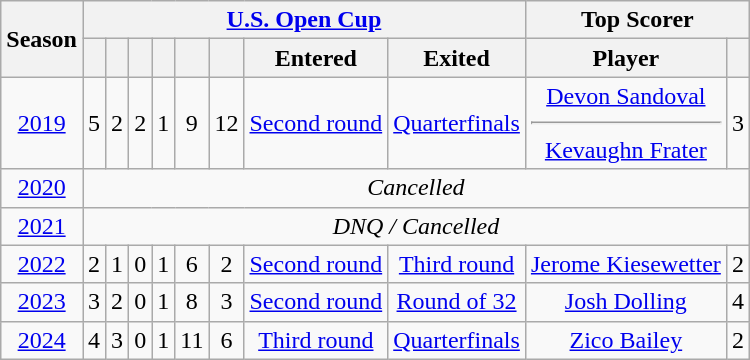<table class="wikitable" style="text-align: center">
<tr>
<th rowspan="2" scope="col">Season</th>
<th colspan="8" class="unsortable"><a href='#'>U.S. Open Cup</a></th>
<th colspan="2">Top Scorer</th>
</tr>
<tr>
<th></th>
<th></th>
<th></th>
<th></th>
<th></th>
<th></th>
<th>Entered</th>
<th>Exited</th>
<th>Player</th>
<th></th>
</tr>
<tr>
<td><a href='#'>2019</a></td>
<td>5</td>
<td>2</td>
<td>2</td>
<td>1</td>
<td>9</td>
<td>12</td>
<td><a href='#'>Second round</a></td>
<td><a href='#'>Quarterfinals</a></td>
<td> <a href='#'>Devon Sandoval</a> <hr>  <a href='#'>Kevaughn Frater</a></td>
<td>3</td>
</tr>
<tr>
<td><a href='#'>2020</a></td>
<td colspan="10"><em>Cancelled </em></td>
</tr>
<tr>
<td><a href='#'>2021</a></td>
<td colspan="10"><em>DNQ / Cancelled</em> </td>
</tr>
<tr>
<td><a href='#'>2022</a></td>
<td>2</td>
<td>1</td>
<td>0</td>
<td>1</td>
<td>6</td>
<td>2</td>
<td><a href='#'>Second round</a></td>
<td><a href='#'>Third round</a></td>
<td> <a href='#'>Jerome Kiesewetter</a></td>
<td>2</td>
</tr>
<tr>
<td><a href='#'>2023</a></td>
<td>3</td>
<td>2</td>
<td>0</td>
<td>1</td>
<td>8</td>
<td>3</td>
<td><a href='#'>Second round</a></td>
<td><a href='#'>Round of 32</a></td>
<td> <a href='#'>Josh Dolling</a></td>
<td>4</td>
</tr>
<tr>
<td><a href='#'>2024</a></td>
<td>4</td>
<td>3</td>
<td>0</td>
<td>1</td>
<td>11</td>
<td>6</td>
<td><a href='#'>Third round</a></td>
<td><a href='#'>Quarterfinals</a></td>
<td> <a href='#'>Zico Bailey</a></td>
<td>2</td>
</tr>
</table>
